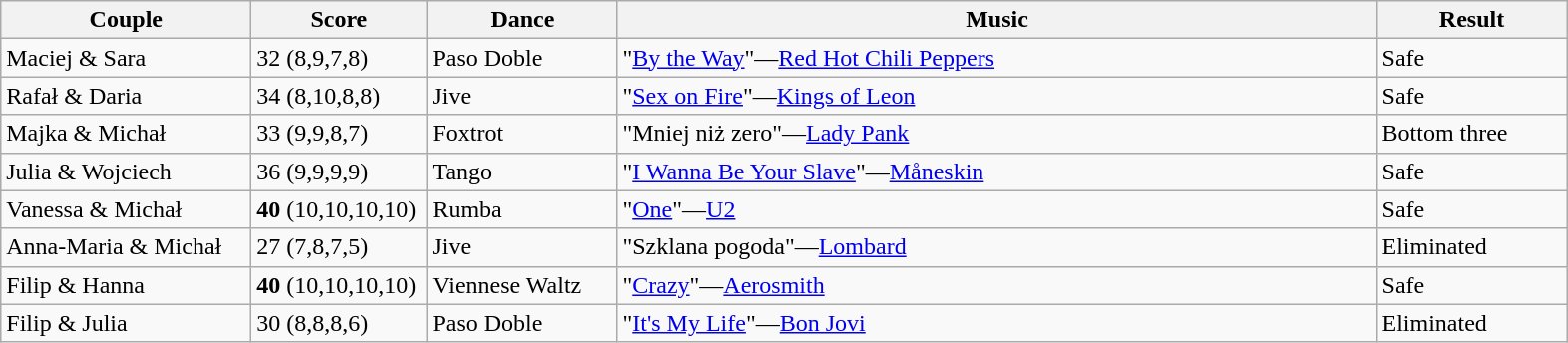<table class="wikitable">
<tr>
<th style="width:160px;">Couple</th>
<th style="width:110px;">Score</th>
<th style="width:120px;">Dance</th>
<th style="width:500px;">Music</th>
<th style="width:120px;">Result</th>
</tr>
<tr>
<td>Maciej & Sara</td>
<td>32 (8,9,7,8)</td>
<td>Paso Doble</td>
<td>"<a href='#'>By the Way</a>"—<a href='#'>Red Hot Chili Peppers</a></td>
<td>Safe</td>
</tr>
<tr>
<td>Rafał & Daria</td>
<td>34 (8,10,8,8)</td>
<td>Jive</td>
<td>"<a href='#'>Sex on Fire</a>"—<a href='#'>Kings of Leon</a></td>
<td>Safe</td>
</tr>
<tr>
<td>Majka & Michał</td>
<td>33 (9,9,8,7)</td>
<td>Foxtrot</td>
<td>"Mniej niż zero"—<a href='#'>Lady Pank</a></td>
<td>Bottom three</td>
</tr>
<tr>
<td>Julia & Wojciech</td>
<td>36 (9,9,9,9)</td>
<td>Tango</td>
<td>"<a href='#'>I Wanna Be Your Slave</a>"—<a href='#'>Måneskin</a></td>
<td>Safe</td>
</tr>
<tr>
<td>Vanessa & Michał</td>
<td><strong>40</strong> (10,10,10,10)</td>
<td>Rumba</td>
<td>"<a href='#'>One</a>"—<a href='#'>U2</a></td>
<td>Safe</td>
</tr>
<tr>
<td>Anna-Maria & Michał</td>
<td>27 (7,8,7,5)</td>
<td>Jive</td>
<td>"Szklana pogoda"—<a href='#'>Lombard</a></td>
<td>Eliminated</td>
</tr>
<tr>
<td>Filip & Hanna</td>
<td><strong>40</strong> (10,10,10,10)</td>
<td>Viennese Waltz</td>
<td>"<a href='#'>Crazy</a>"—<a href='#'>Aerosmith</a></td>
<td>Safe</td>
</tr>
<tr>
<td>Filip & Julia</td>
<td>30 (8,8,8,6)</td>
<td>Paso Doble</td>
<td>"<a href='#'>It's My Life</a>"—<a href='#'>Bon Jovi</a></td>
<td>Eliminated</td>
</tr>
</table>
